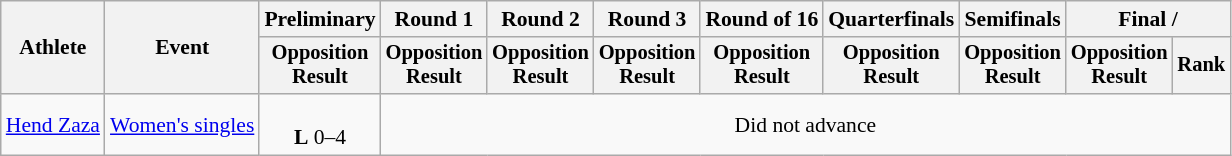<table class="wikitable" style="font-size:90%;">
<tr>
<th rowspan=2>Athlete</th>
<th rowspan=2>Event</th>
<th>Preliminary</th>
<th>Round 1</th>
<th>Round 2</th>
<th>Round 3</th>
<th>Round of 16</th>
<th>Quarterfinals</th>
<th>Semifinals</th>
<th colspan=2>Final / </th>
</tr>
<tr style="font-size:95%">
<th>Opposition<br>Result</th>
<th>Opposition<br>Result</th>
<th>Opposition<br>Result</th>
<th>Opposition<br>Result</th>
<th>Opposition<br>Result</th>
<th>Opposition<br>Result</th>
<th>Opposition<br>Result</th>
<th>Opposition<br>Result</th>
<th>Rank</th>
</tr>
<tr align=center>
<td align=left><a href='#'>Hend Zaza</a></td>
<td align=left><a href='#'>Women's singles</a></td>
<td><br><strong>L</strong> 0–4</td>
<td colspan=8>Did not advance</td>
</tr>
</table>
